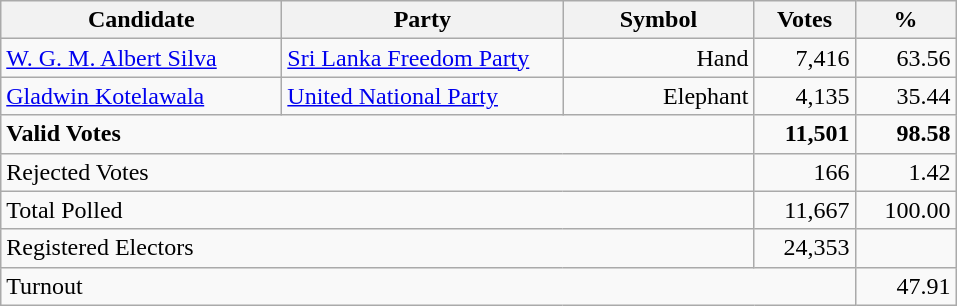<table class="wikitable" border="1" style="text-align:right;">
<tr>
<th align=left width="180">Candidate</th>
<th align=left width="180">Party</th>
<th align=left width="120">Symbol</th>
<th align=left width="60">Votes</th>
<th align=left width="60">%</th>
</tr>
<tr>
<td align=left><a href='#'>W. G. M. Albert Silva</a></td>
<td align=left><a href='#'>Sri Lanka Freedom Party</a></td>
<td>Hand</td>
<td>7,416</td>
<td>63.56</td>
</tr>
<tr>
<td align=left><a href='#'>Gladwin Kotelawala</a></td>
<td align=left><a href='#'>United National Party</a></td>
<td>Elephant</td>
<td>4,135</td>
<td>35.44</td>
</tr>
<tr>
<td align=left colspan=3><strong>Valid Votes</strong></td>
<td><strong>11,501</strong></td>
<td><strong>98.58</strong></td>
</tr>
<tr>
<td align=left colspan=3>Rejected Votes</td>
<td>166</td>
<td>1.42</td>
</tr>
<tr>
<td align=left colspan=3>Total Polled</td>
<td>11,667</td>
<td>100.00</td>
</tr>
<tr>
<td align=left colspan=3>Registered Electors</td>
<td>24,353</td>
<td></td>
</tr>
<tr>
<td align=left colspan=4>Turnout</td>
<td>47.91</td>
</tr>
</table>
